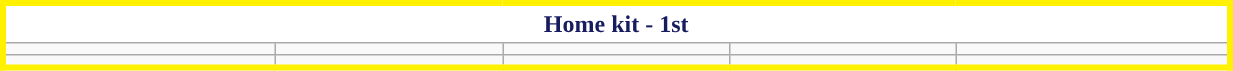<table class="wikitable mw-collapsible mw-collapsed" style="min-width:65%; border:solid 4px #FFF100">
<tr style="text-align:center; background-color:#FFFFFF; color:#171C61; font-weight:bold;">
<td colspan=5>Home kit - 1st</td>
</tr>
<tr>
<td></td>
<td></td>
<td></td>
<td></td>
<td></td>
</tr>
<tr>
<td></td>
<td></td>
<td></td>
<td></td>
</tr>
</table>
